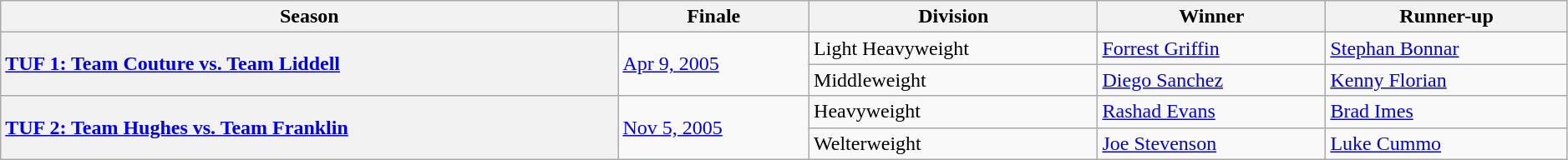<table class="wikitable" style="width:99%;">
<tr>
<th>Season</th>
<th>Finale</th>
<th>Division</th>
<th>Winner</th>
<th>Runner-up</th>
</tr>
<tr>
<th rowspan="2" style="text-align:left"><a href='#'>TUF 1: Team Couture vs. Team Liddell</a></th>
<td rowspan="2"><a href='#'>Apr 9, 2005</a></td>
<td>Light Heavyweight</td>
<td><a href='#'>Forrest Griffin</a></td>
<td><a href='#'>Stephan Bonnar</a></td>
</tr>
<tr>
<td>Middleweight</td>
<td><a href='#'>Diego Sanchez</a></td>
<td><a href='#'>Kenny Florian</a></td>
</tr>
<tr>
<th rowspan="2" style="text-align:left"><a href='#'>TUF 2: Team Hughes vs. Team Franklin</a></th>
<td rowspan="2"><a href='#'>Nov 5, 2005</a></td>
<td>Heavyweight</td>
<td><a href='#'>Rashad Evans</a></td>
<td><a href='#'>Brad Imes</a></td>
</tr>
<tr>
<td>Welterweight</td>
<td><a href='#'>Joe Stevenson</a></td>
<td><a href='#'>Luke Cummo</a></td>
</tr>
</table>
